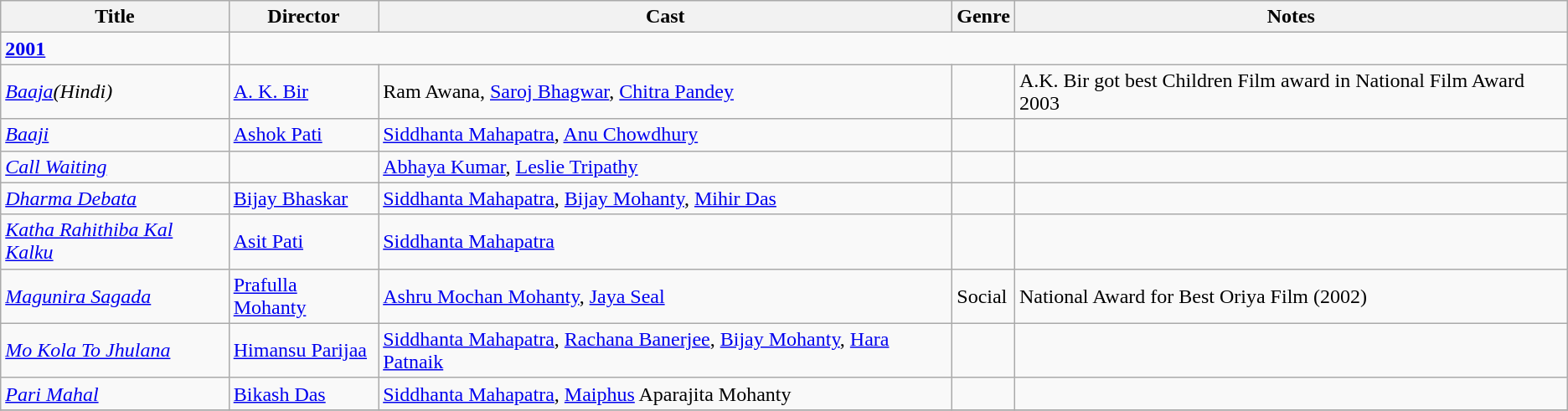<table class="wikitable sortable">
<tr>
<th>Title</th>
<th>Director</th>
<th>Cast</th>
<th>Genre</th>
<th>Notes</th>
</tr>
<tr>
<td><strong><a href='#'>2001</a></strong></td>
</tr>
<tr>
<td><em><a href='#'>Baaja</a>(Hindi)</em></td>
<td><a href='#'>A. K. Bir</a></td>
<td>Ram Awana, <a href='#'>Saroj Bhagwar</a>, <a href='#'>Chitra Pandey</a></td>
<td></td>
<td>A.K. Bir got best Children Film award in National Film Award 2003</td>
</tr>
<tr>
<td><em><a href='#'>Baaji</a></em></td>
<td><a href='#'>Ashok Pati</a></td>
<td><a href='#'>Siddhanta Mahapatra</a>, <a href='#'>Anu Chowdhury</a></td>
<td></td>
<td></td>
</tr>
<tr>
<td><em><a href='#'>Call Waiting</a></em></td>
<td></td>
<td><a href='#'>Abhaya Kumar</a>, <a href='#'>Leslie Tripathy</a></td>
<td></td>
<td></td>
</tr>
<tr>
<td><em><a href='#'>Dharma Debata</a></em></td>
<td><a href='#'>Bijay Bhaskar</a></td>
<td><a href='#'>Siddhanta Mahapatra</a>, <a href='#'>Bijay Mohanty</a>, <a href='#'>Mihir Das</a></td>
<td></td>
<td></td>
</tr>
<tr>
<td><em><a href='#'>Katha Rahithiba Kal Kalku</a></em></td>
<td><a href='#'>Asit Pati</a></td>
<td><a href='#'>Siddhanta Mahapatra</a></td>
<td></td>
<td></td>
</tr>
<tr>
<td><em><a href='#'>Magunira Sagada</a></em></td>
<td><a href='#'>Prafulla Mohanty</a></td>
<td><a href='#'>Ashru Mochan Mohanty</a>, <a href='#'>Jaya Seal</a></td>
<td>Social</td>
<td>National Award for Best Oriya Film (2002)</td>
</tr>
<tr>
<td><em><a href='#'>Mo Kola To Jhulana</a></em></td>
<td><a href='#'>Himansu Parijaa</a></td>
<td><a href='#'>Siddhanta Mahapatra</a>, <a href='#'>Rachana Banerjee</a>, <a href='#'>Bijay Mohanty</a>, <a href='#'>Hara Patnaik</a></td>
<td></td>
<td></td>
</tr>
<tr>
<td><em><a href='#'>Pari Mahal</a></em></td>
<td><a href='#'>Bikash Das</a></td>
<td><a href='#'>Siddhanta Mahapatra</a>, <a href='#'>Maiphus</a> Aparajita Mohanty</td>
<td></td>
<td></td>
</tr>
<tr>
</tr>
</table>
